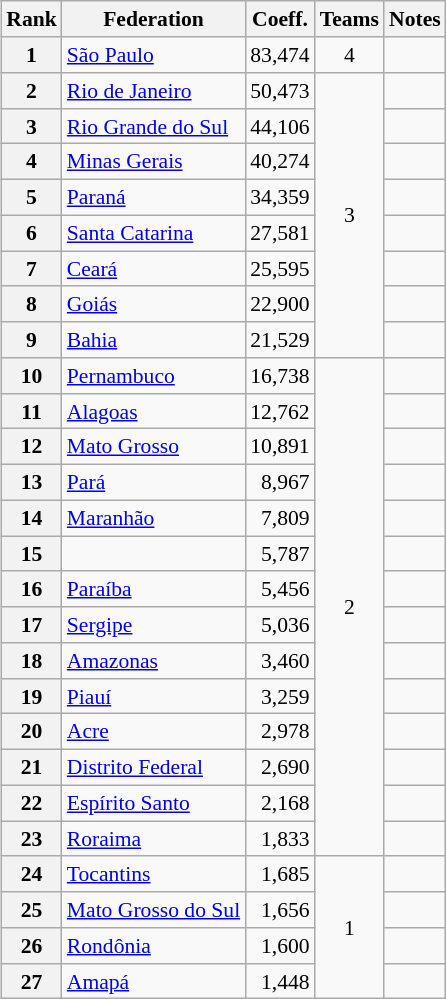<table>
<tr valign=top style="font-size:90%">
<td><br><table class="wikitable">
<tr>
<th>Rank</th>
<th>Federation</th>
<th>Coeff.</th>
<th>Teams</th>
<th>Notes</th>
</tr>
<tr>
<th>1</th>
<td> <a href='#'>São Paulo</a></td>
<td align=right>83,474</td>
<td align=center>4</td>
<td></td>
</tr>
<tr>
<th>2</th>
<td> <a href='#'>Rio de Janeiro</a></td>
<td align=right>50,473</td>
<td align=center rowspan=8>3</td>
<td></td>
</tr>
<tr>
<th>3</th>
<td> <a href='#'>Rio Grande do Sul</a></td>
<td align=right>44,106</td>
<td></td>
</tr>
<tr>
<th>4</th>
<td> <a href='#'>Minas Gerais</a></td>
<td align=right>40,274</td>
<td></td>
</tr>
<tr>
<th>5</th>
<td> <a href='#'>Paraná</a></td>
<td align=right>34,359</td>
<td></td>
</tr>
<tr>
<th>6</th>
<td> <a href='#'>Santa Catarina</a></td>
<td align=right>27,581</td>
<td></td>
</tr>
<tr>
<th>7</th>
<td> <a href='#'>Ceará</a></td>
<td align=right>25,595</td>
<td></td>
</tr>
<tr>
<th>8</th>
<td> <a href='#'>Goiás</a></td>
<td align=right>22,900</td>
<td></td>
</tr>
<tr>
<th>9</th>
<td> <a href='#'>Bahia</a></td>
<td align=right>21,529</td>
<td></td>
</tr>
<tr>
<th>10</th>
<td> <a href='#'>Pernambuco</a></td>
<td align=right>16,738</td>
<td align=center rowspan=14>2</td>
<td></td>
</tr>
<tr>
<th>11</th>
<td> <a href='#'>Alagoas</a></td>
<td align=right>12,762</td>
<td></td>
</tr>
<tr>
<th>12</th>
<td> <a href='#'>Mato Grosso</a></td>
<td align=right>10,891</td>
<td></td>
</tr>
<tr>
<th>13</th>
<td> <a href='#'>Pará</a></td>
<td align=right>8,967</td>
<td></td>
</tr>
<tr>
<th>14</th>
<td> <a href='#'>Maranhão</a></td>
<td align=right>7,809</td>
<td></td>
</tr>
<tr>
<th>15</th>
<td></td>
<td align=right>5,787</td>
<td></td>
</tr>
<tr>
<th>16</th>
<td> <a href='#'>Paraíba</a></td>
<td align=right>5,456</td>
<td></td>
</tr>
<tr>
<th>17</th>
<td> <a href='#'>Sergipe</a></td>
<td align=right>5,036</td>
<td></td>
</tr>
<tr>
<th>18</th>
<td> <a href='#'>Amazonas</a></td>
<td align=right>3,460</td>
<td></td>
</tr>
<tr>
<th>19</th>
<td> <a href='#'>Piauí</a></td>
<td align=right>3,259</td>
<td></td>
</tr>
<tr>
<th>20</th>
<td> <a href='#'>Acre</a></td>
<td align=right>2,978</td>
<td></td>
</tr>
<tr>
<th>21</th>
<td> <a href='#'>Distrito Federal</a></td>
<td align=right>2,690</td>
<td></td>
</tr>
<tr>
<th>22</th>
<td> <a href='#'>Espírito Santo</a></td>
<td align=right>2,168</td>
<td></td>
</tr>
<tr>
<th>23</th>
<td> <a href='#'>Roraima</a></td>
<td align=right>1,833</td>
<td></td>
</tr>
<tr>
<th>24</th>
<td> <a href='#'>Tocantins</a></td>
<td align=right>1,685</td>
<td align=center rowspan=4>1</td>
<td></td>
</tr>
<tr>
<th>25</th>
<td> <a href='#'>Mato Grosso do Sul</a></td>
<td align=right>1,656</td>
<td></td>
</tr>
<tr>
<th>26</th>
<td> <a href='#'>Rondônia</a></td>
<td align=right>1,600</td>
<td></td>
</tr>
<tr>
<th>27</th>
<td> <a href='#'>Amapá</a></td>
<td align=right>1,448</td>
<td></td>
</tr>
</table>
</td>
</tr>
</table>
